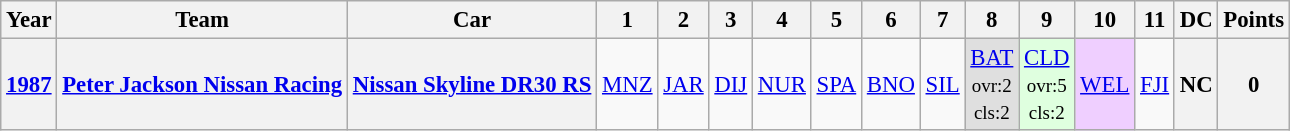<table class="wikitable" style="text-align:center; font-size:95%">
<tr>
<th>Year</th>
<th>Team</th>
<th>Car</th>
<th>1</th>
<th>2</th>
<th>3</th>
<th>4</th>
<th>5</th>
<th>6</th>
<th>7</th>
<th>8</th>
<th>9</th>
<th>10</th>
<th>11</th>
<th>DC</th>
<th>Points</th>
</tr>
<tr>
<th><a href='#'>1987</a></th>
<th> <a href='#'>Peter Jackson Nissan Racing</a></th>
<th><a href='#'>Nissan Skyline DR30 RS</a></th>
<td><a href='#'>MNZ</a></td>
<td><a href='#'>JAR</a></td>
<td><a href='#'>DIJ</a></td>
<td><a href='#'>NUR</a></td>
<td><a href='#'>SPA</a></td>
<td><a href='#'>BNO</a></td>
<td><a href='#'>SIL</a></td>
<td style="background:#dfdfdf;"><a href='#'>BAT</a><br><small>ovr:2<br>cls:2</small></td>
<td style="background:#dfffdf;"><a href='#'>CLD</a><br><small>ovr:5<br>cls:2</small></td>
<td style="background:#efcfff;"><a href='#'>WEL</a><br></td>
<td><a href='#'>FJI</a></td>
<th>NC</th>
<th>0</th>
</tr>
</table>
